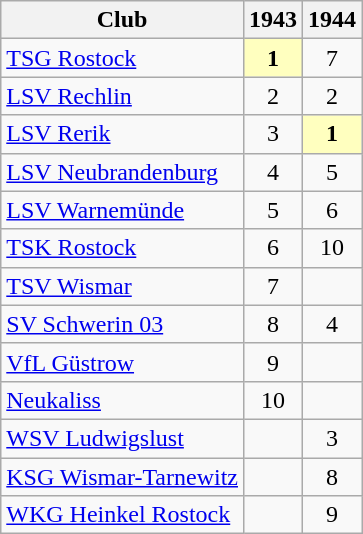<table class="wikitable">
<tr>
<th>Club</th>
<th>1943</th>
<th>1944</th>
</tr>
<tr align="center">
<td align="left"><a href='#'>TSG Rostock</a></td>
<td bgcolor="#ffffbf"><strong>1</strong></td>
<td>7</td>
</tr>
<tr align="center">
<td align="left"><a href='#'>LSV Rechlin</a></td>
<td>2</td>
<td>2</td>
</tr>
<tr align="center">
<td align="left"><a href='#'>LSV Rerik</a></td>
<td>3</td>
<td bgcolor="#ffffbf"><strong>1</strong></td>
</tr>
<tr align="center">
<td align="left"><a href='#'>LSV Neubrandenburg</a></td>
<td>4</td>
<td>5</td>
</tr>
<tr align="center">
<td align="left"><a href='#'>LSV Warnemünde</a></td>
<td>5</td>
<td>6</td>
</tr>
<tr align="center">
<td align="left"><a href='#'>TSK Rostock</a></td>
<td>6</td>
<td>10</td>
</tr>
<tr align="center">
<td align="left"><a href='#'>TSV Wismar</a></td>
<td>7</td>
<td></td>
</tr>
<tr align="center">
<td align="left"><a href='#'>SV Schwerin 03</a></td>
<td>8</td>
<td>4</td>
</tr>
<tr align="center">
<td align="left"><a href='#'>VfL Güstrow</a></td>
<td>9</td>
<td></td>
</tr>
<tr align="center">
<td align="left"><a href='#'>Neukaliss</a></td>
<td>10</td>
<td></td>
</tr>
<tr align="center">
<td align="left"><a href='#'>WSV Ludwigslust</a></td>
<td></td>
<td>3</td>
</tr>
<tr align="center">
<td align="left"><a href='#'>KSG Wismar-Tarnewitz</a></td>
<td></td>
<td>8</td>
</tr>
<tr align="center">
<td align="left"><a href='#'>WKG Heinkel Rostock</a></td>
<td></td>
<td>9</td>
</tr>
</table>
